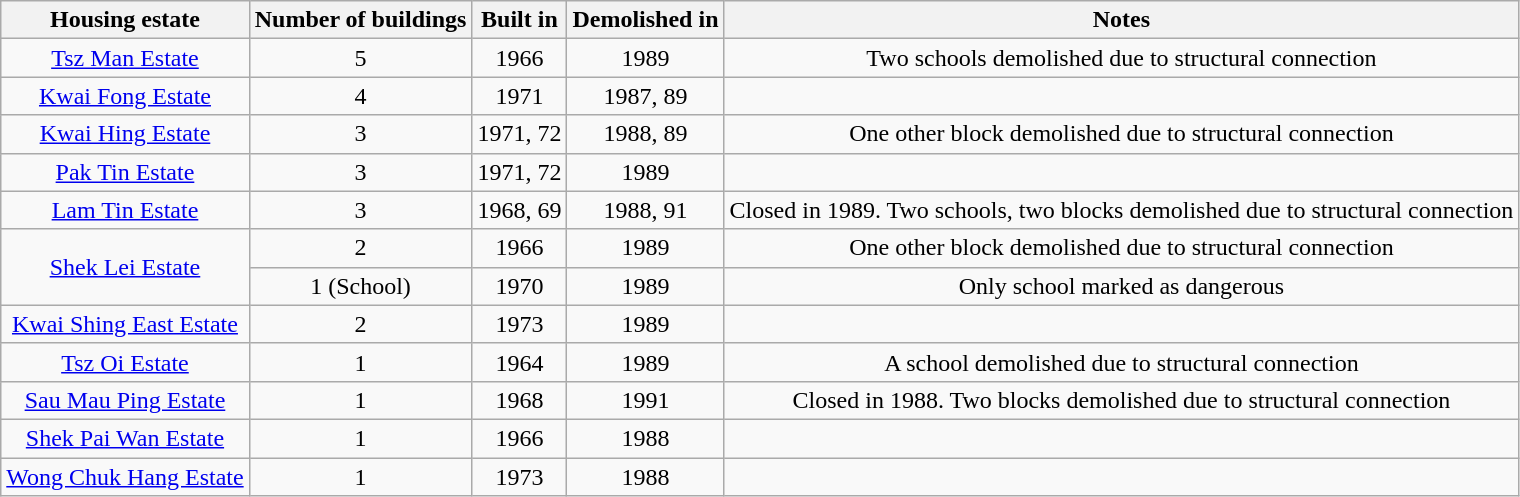<table class="wikitable sortable" style="text-align: center;">
<tr>
<th>Housing estate</th>
<th>Number of buildings</th>
<th>Built in</th>
<th>Demolished in</th>
<th>Notes</th>
</tr>
<tr>
<td><a href='#'>Tsz Man Estate</a></td>
<td>5</td>
<td>1966</td>
<td>1989</td>
<td>Two schools demolished due to structural connection</td>
</tr>
<tr>
<td><a href='#'>Kwai Fong Estate</a></td>
<td>4</td>
<td>1971</td>
<td>1987, 89</td>
<td></td>
</tr>
<tr>
<td><a href='#'>Kwai Hing Estate</a></td>
<td>3</td>
<td>1971, 72</td>
<td>1988, 89</td>
<td>One other block demolished due to structural connection</td>
</tr>
<tr>
<td><a href='#'>Pak Tin Estate</a></td>
<td>3</td>
<td>1971, 72</td>
<td>1989</td>
<td></td>
</tr>
<tr>
<td><a href='#'>Lam Tin Estate</a></td>
<td>3</td>
<td>1968, 69</td>
<td>1988, 91</td>
<td>Closed in 1989. Two schools, two blocks demolished due to structural connection</td>
</tr>
<tr>
<td rowspan="2"><a href='#'>Shek Lei Estate</a></td>
<td>2</td>
<td>1966</td>
<td>1989</td>
<td>One other block demolished due to structural connection</td>
</tr>
<tr>
<td>1 (School)</td>
<td>1970</td>
<td>1989</td>
<td>Only school marked as dangerous</td>
</tr>
<tr>
<td><a href='#'>Kwai Shing East Estate</a></td>
<td>2</td>
<td>1973</td>
<td>1989</td>
<td></td>
</tr>
<tr>
<td><a href='#'>Tsz Oi Estate</a></td>
<td>1</td>
<td>1964</td>
<td>1989</td>
<td>A school demolished due to structural connection</td>
</tr>
<tr>
<td><a href='#'>Sau Mau Ping Estate</a></td>
<td>1</td>
<td>1968</td>
<td>1991</td>
<td>Closed in 1988. Two blocks demolished due to structural connection</td>
</tr>
<tr>
<td><a href='#'>Shek Pai Wan Estate</a></td>
<td>1</td>
<td>1966</td>
<td>1988</td>
<td></td>
</tr>
<tr>
<td><a href='#'>Wong Chuk Hang Estate</a></td>
<td>1</td>
<td>1973</td>
<td>1988</td>
<td></td>
</tr>
</table>
